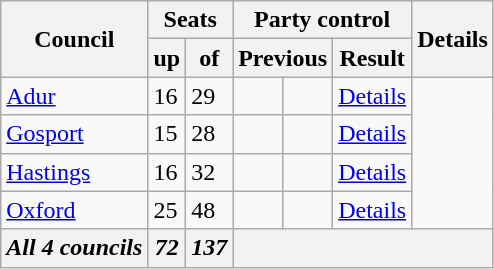<table class="wikitable sortable">
<tr>
<th rowspan="2">Council</th>
<th colspan="2">Seats</th>
<th colspan="4">Party control</th>
<th rowspan="2">Details</th>
</tr>
<tr>
<th>up</th>
<th>of</th>
<th colspan="2">Previous</th>
<th colspan="2">Result</th>
</tr>
<tr>
<td><a href='#'>Adur</a></td>
<td>16</td>
<td>29</td>
<td></td>
<td></td>
<td><a href='#'>Details</a></td>
</tr>
<tr>
<td><a href='#'>Gosport</a></td>
<td>15</td>
<td>28</td>
<td></td>
<td></td>
<td><a href='#'>Details</a></td>
</tr>
<tr>
<td><a href='#'>Hastings</a></td>
<td>16</td>
<td>32</td>
<td></td>
<td></td>
<td><a href='#'>Details</a></td>
</tr>
<tr>
<td><a href='#'>Oxford</a></td>
<td>25</td>
<td>48</td>
<td></td>
<td></td>
<td><a href='#'>Details</a></td>
</tr>
<tr class="sortbottom">
<th style="text-align:left;"><em>All 4 councils</em></th>
<th><em>72</em></th>
<th><em>137</em></th>
<th colspan="5"></th>
</tr>
</table>
